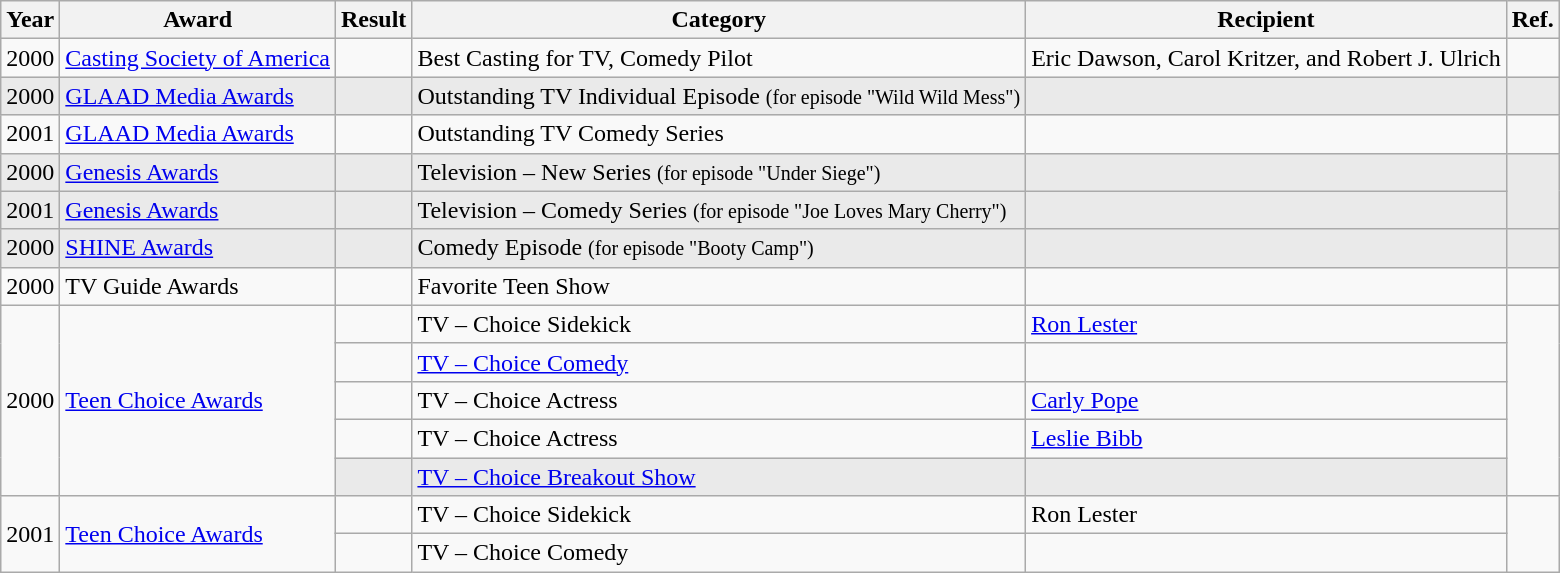<table class="wikitable">
<tr>
<th>Year</th>
<th>Award</th>
<th>Result</th>
<th>Category</th>
<th>Recipient</th>
<th>Ref.</th>
</tr>
<tr>
<td>2000</td>
<td><a href='#'>Casting Society of America</a></td>
<td></td>
<td>Best Casting for TV, Comedy Pilot</td>
<td>Eric Dawson, Carol Kritzer, and Robert J. Ulrich</td>
<td></td>
</tr>
<tr style="background:#eaeaea;"|>
<td>2000</td>
<td><a href='#'>GLAAD Media Awards</a></td>
<td></td>
<td>Outstanding TV Individual Episode <small>(for episode "Wild Wild Mess")</small></td>
<td></td>
<td></td>
</tr>
<tr>
<td>2001</td>
<td><a href='#'>GLAAD Media Awards</a></td>
<td></td>
<td>Outstanding TV Comedy Series</td>
<td></td>
<td></td>
</tr>
<tr style="background:#eaeaea;"|>
<td>2000</td>
<td><a href='#'>Genesis Awards</a></td>
<td></td>
<td>Television – New Series <small>(for episode "Under Siege")</small></td>
<td></td>
<td rowspan="2"></td>
</tr>
<tr style="background:#eaeaea;"|>
<td>2001</td>
<td><a href='#'>Genesis Awards</a></td>
<td></td>
<td>Television – Comedy Series <small>(for episode "Joe Loves Mary Cherry")</small></td>
<td></td>
</tr>
<tr style="background:#eaeaea;"|>
<td>2000</td>
<td><a href='#'>SHINE Awards</a></td>
<td></td>
<td>Comedy Episode <small>(for episode "Booty Camp")</small></td>
<td></td>
<td></td>
</tr>
<tr>
<td>2000</td>
<td>TV Guide Awards</td>
<td></td>
<td>Favorite Teen Show</td>
<td></td>
<td></td>
</tr>
<tr>
<td rowspan=5>2000</td>
<td rowspan=5><a href='#'>Teen Choice Awards</a></td>
<td></td>
<td>TV – Choice Sidekick</td>
<td><a href='#'>Ron Lester</a></td>
<td rowspan="5"></td>
</tr>
<tr>
<td></td>
<td><a href='#'>TV – Choice Comedy</a></td>
<td></td>
</tr>
<tr>
<td></td>
<td>TV – Choice Actress</td>
<td><a href='#'>Carly Pope</a></td>
</tr>
<tr>
<td></td>
<td>TV – Choice Actress</td>
<td><a href='#'>Leslie Bibb</a></td>
</tr>
<tr style="background:#eaeaea;"|>
<td></td>
<td><a href='#'>TV – Choice Breakout Show</a></td>
<td></td>
</tr>
<tr>
<td rowspan=2>2001</td>
<td rowspan=2><a href='#'>Teen Choice Awards</a></td>
<td></td>
<td>TV – Choice Sidekick</td>
<td>Ron Lester</td>
<td rowspan="2"></td>
</tr>
<tr>
<td></td>
<td>TV – Choice Comedy</td>
<td></td>
</tr>
</table>
